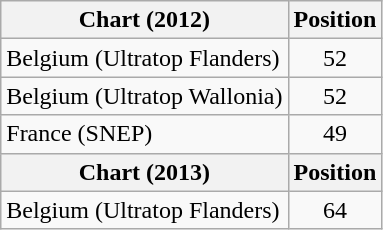<table class="wikitable">
<tr>
<th>Chart (2012)</th>
<th>Position</th>
</tr>
<tr>
<td>Belgium (Ultratop Flanders)</td>
<td style="text-align:center">52</td>
</tr>
<tr>
<td>Belgium (Ultratop Wallonia)</td>
<td style="text-align:center">52</td>
</tr>
<tr>
<td>France (SNEP)</td>
<td style="text-align:center">49</td>
</tr>
<tr>
<th>Chart (2013)</th>
<th>Position</th>
</tr>
<tr>
<td>Belgium (Ultratop Flanders)</td>
<td style="text-align:center">64</td>
</tr>
</table>
